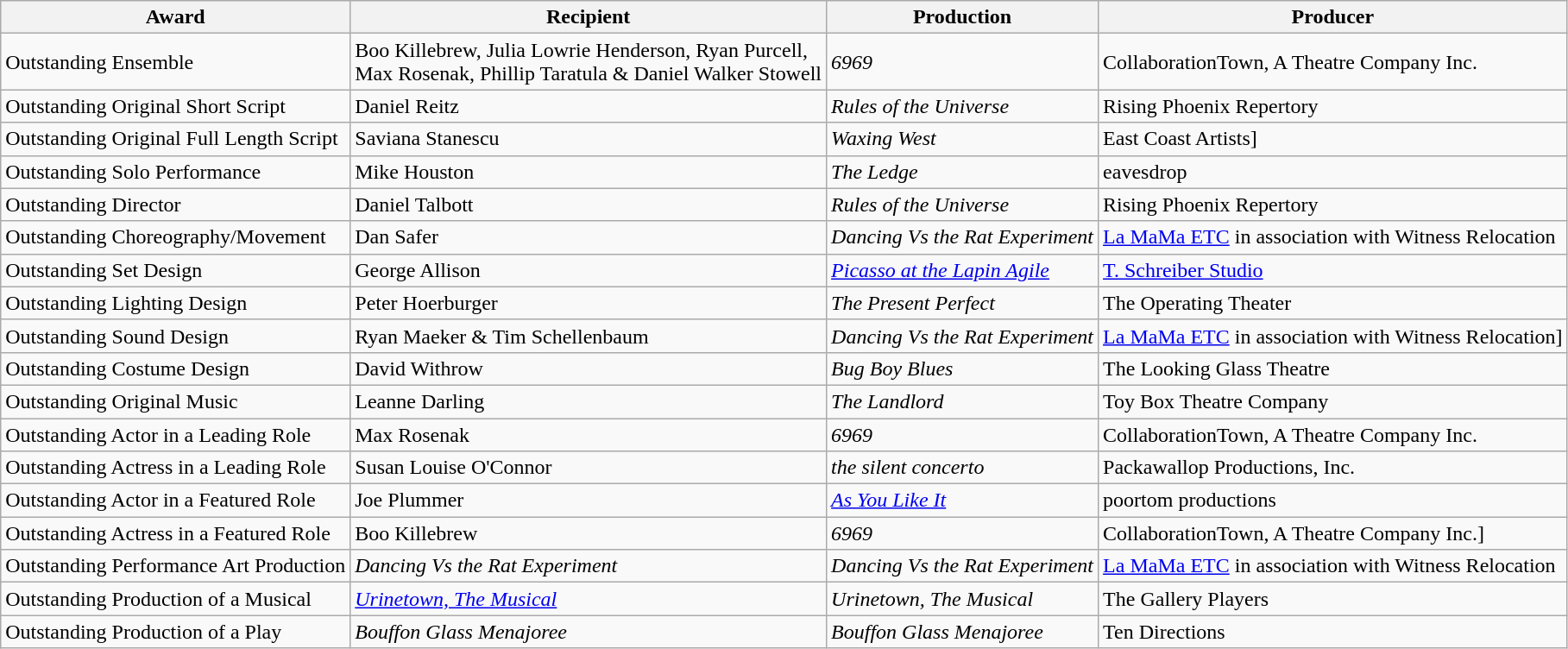<table class="wikitable">
<tr>
<th>Award</th>
<th>Recipient</th>
<th>Production</th>
<th>Producer</th>
</tr>
<tr>
<td>Outstanding Ensemble</td>
<td>Boo Killebrew, Julia Lowrie Henderson, Ryan Purcell,<br>Max Rosenak, Phillip Taratula & Daniel Walker Stowell</td>
<td><em>6969</em></td>
<td>CollaborationTown, A Theatre Company Inc.</td>
</tr>
<tr>
<td>Outstanding Original Short Script</td>
<td>Daniel Reitz</td>
<td><em>Rules of the Universe</em></td>
<td>Rising Phoenix Repertory</td>
</tr>
<tr>
<td>Outstanding Original Full Length Script</td>
<td>Saviana Stanescu</td>
<td><em>Waxing West</em></td>
<td>East Coast Artists]</td>
</tr>
<tr>
<td>Outstanding Solo Performance</td>
<td>Mike Houston</td>
<td><em>The Ledge</em></td>
<td>eavesdrop</td>
</tr>
<tr>
<td>Outstanding Director</td>
<td>Daniel Talbott</td>
<td><em>Rules of the Universe</em></td>
<td>Rising Phoenix Repertory</td>
</tr>
<tr>
<td>Outstanding Choreography/Movement</td>
<td>Dan Safer</td>
<td><em>Dancing Vs the Rat Experiment</em></td>
<td><a href='#'>La MaMa ETC</a> in association with Witness Relocation</td>
</tr>
<tr>
<td>Outstanding Set Design</td>
<td>George Allison</td>
<td><em><a href='#'>Picasso at the Lapin Agile</a></em></td>
<td><a href='#'>T. Schreiber Studio</a></td>
</tr>
<tr>
<td>Outstanding Lighting Design</td>
<td>Peter Hoerburger</td>
<td><em>The Present Perfect</em></td>
<td>The Operating Theater</td>
</tr>
<tr>
<td>Outstanding Sound Design</td>
<td>Ryan Maeker & Tim Schellenbaum</td>
<td><em>Dancing Vs the Rat Experiment</em></td>
<td><a href='#'>La MaMa ETC</a> in association with Witness Relocation]</td>
</tr>
<tr>
<td>Outstanding Costume Design</td>
<td>David Withrow</td>
<td><em>Bug Boy Blues</em></td>
<td>The Looking Glass Theatre</td>
</tr>
<tr>
<td>Outstanding Original Music</td>
<td>Leanne Darling</td>
<td><em>The Landlord</em></td>
<td>Toy Box Theatre Company</td>
</tr>
<tr>
<td>Outstanding Actor in a Leading Role</td>
<td>Max Rosenak</td>
<td><em>6969</em></td>
<td>CollaborationTown, A Theatre Company Inc.</td>
</tr>
<tr>
<td>Outstanding Actress in a Leading Role</td>
<td>Susan Louise O'Connor</td>
<td><em>the silent concerto</em></td>
<td>Packawallop Productions, Inc.</td>
</tr>
<tr>
<td>Outstanding Actor in a Featured Role</td>
<td>Joe Plummer</td>
<td><em><a href='#'>As You Like It</a></em></td>
<td>poortom productions</td>
</tr>
<tr>
<td>Outstanding Actress in a Featured Role</td>
<td>Boo Killebrew</td>
<td><em>6969</em></td>
<td>CollaborationTown, A Theatre Company Inc.]</td>
</tr>
<tr>
<td>Outstanding Performance Art Production</td>
<td><em>Dancing Vs the Rat Experiment</em></td>
<td><em>Dancing Vs the Rat Experiment</em></td>
<td><a href='#'>La MaMa ETC</a> in association with Witness Relocation</td>
</tr>
<tr>
<td>Outstanding Production of a Musical</td>
<td><em><a href='#'>Urinetown, The Musical</a></em></td>
<td><em>Urinetown, The Musical</em></td>
<td>The Gallery Players</td>
</tr>
<tr>
<td>Outstanding Production of a Play</td>
<td><em>Bouffon Glass Menajoree</em></td>
<td><em>Bouffon Glass Menajoree</em></td>
<td>Ten Directions</td>
</tr>
</table>
